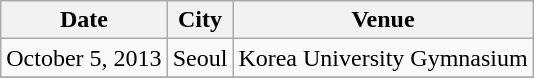<table class="wikitable" style="text-align:center;">
<tr>
<th>Date</th>
<th>City</th>
<th>Venue</th>
</tr>
<tr>
<td>October 5, 2013</td>
<td>Seoul</td>
<td>Korea University Gymnasium</td>
</tr>
<tr>
</tr>
</table>
